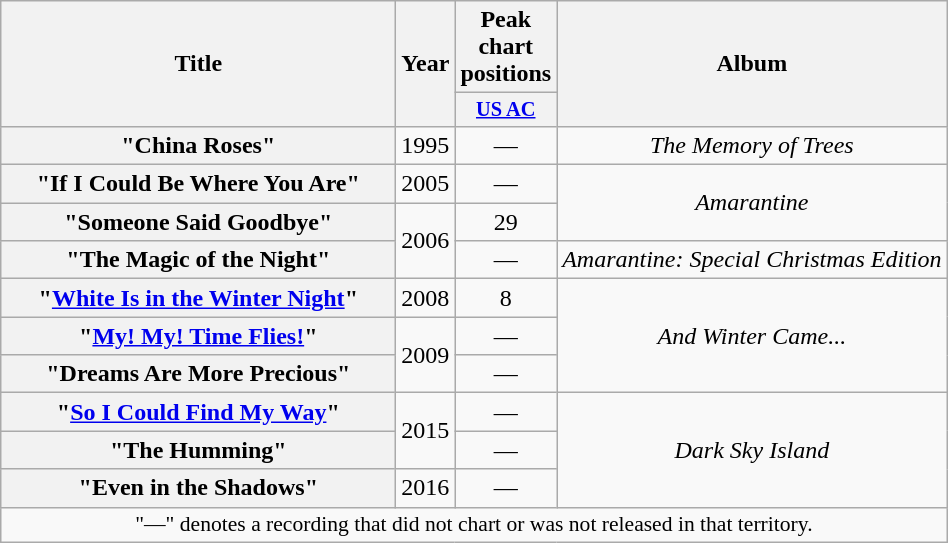<table class="wikitable plainrowheaders" style="text-align:center;">
<tr>
<th scope="col" rowspan="2" style="width:16em;">Title</th>
<th scope="col" rowspan="2">Year</th>
<th scope="col" colspan="1">Peak chart positions</th>
<th scope="col" rowspan="2">Album</th>
</tr>
<tr>
<th style="width:3em;font-size:85%"><a href='#'>US AC</a><br></th>
</tr>
<tr>
<th scope="row">"China Roses"</th>
<td>1995</td>
<td>—</td>
<td><em>The Memory of Trees</em></td>
</tr>
<tr>
<th scope="row">"If I Could Be Where You Are"</th>
<td>2005</td>
<td>—</td>
<td rowspan="2"><em>Amarantine</em></td>
</tr>
<tr>
<th scope="row">"Someone Said Goodbye"</th>
<td rowspan="2">2006</td>
<td>29</td>
</tr>
<tr>
<th scope="row">"The Magic of the Night"</th>
<td>—</td>
<td><em>Amarantine: Special Christmas Edition</em></td>
</tr>
<tr>
<th scope="row">"<a href='#'>White Is in the Winter Night</a>"</th>
<td>2008</td>
<td>8</td>
<td rowspan="3"><em>And Winter Came...</em></td>
</tr>
<tr>
<th scope="row">"<a href='#'>My! My! Time Flies!</a>"</th>
<td rowspan="2">2009</td>
<td>—</td>
</tr>
<tr>
<th scope="row">"Dreams Are More Precious"</th>
<td>—</td>
</tr>
<tr>
<th scope="row">"<a href='#'>So I Could Find My Way</a>"</th>
<td rowspan="2">2015</td>
<td>—</td>
<td rowspan="3"><em>Dark Sky Island</em></td>
</tr>
<tr>
<th scope="row">"The Humming"</th>
<td>—</td>
</tr>
<tr>
<th scope="row">"Even in the Shadows"</th>
<td>2016</td>
<td>—</td>
</tr>
<tr>
<td colspan="16" style="font-size:90%">"—" denotes a recording that did not chart or was not released in that territory.</td>
</tr>
</table>
